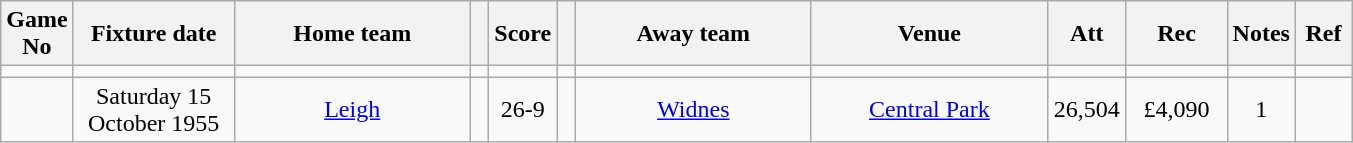<table class="wikitable" style="text-align:center;">
<tr>
<th width=20 abbr="No">Game No</th>
<th width=100 abbr="Date">Fixture date</th>
<th width=150 abbr="Home team">Home team</th>
<th width=5 abbr="space"></th>
<th width=20 abbr="Score">Score</th>
<th width=5 abbr="space"></th>
<th width=150 abbr="Away team">Away team</th>
<th width=150 abbr="Venue">Venue</th>
<th width=45 abbr="Att">Att</th>
<th width=60 abbr="Rec">Rec</th>
<th width=20 abbr="Notes">Notes</th>
<th width=30 abbr="Ref">Ref</th>
</tr>
<tr>
<td></td>
<td></td>
<td></td>
<td></td>
<td></td>
<td></td>
<td></td>
<td></td>
<td></td>
<td></td>
<td></td>
</tr>
<tr>
<td></td>
<td>Saturday 15 October 1955</td>
<td><a href='#'>Leigh</a></td>
<td></td>
<td>26-9</td>
<td></td>
<td><a href='#'>Widnes</a></td>
<td><a href='#'>Central Park</a></td>
<td>26,504</td>
<td>£4,090</td>
<td>1</td>
<td></td>
</tr>
</table>
